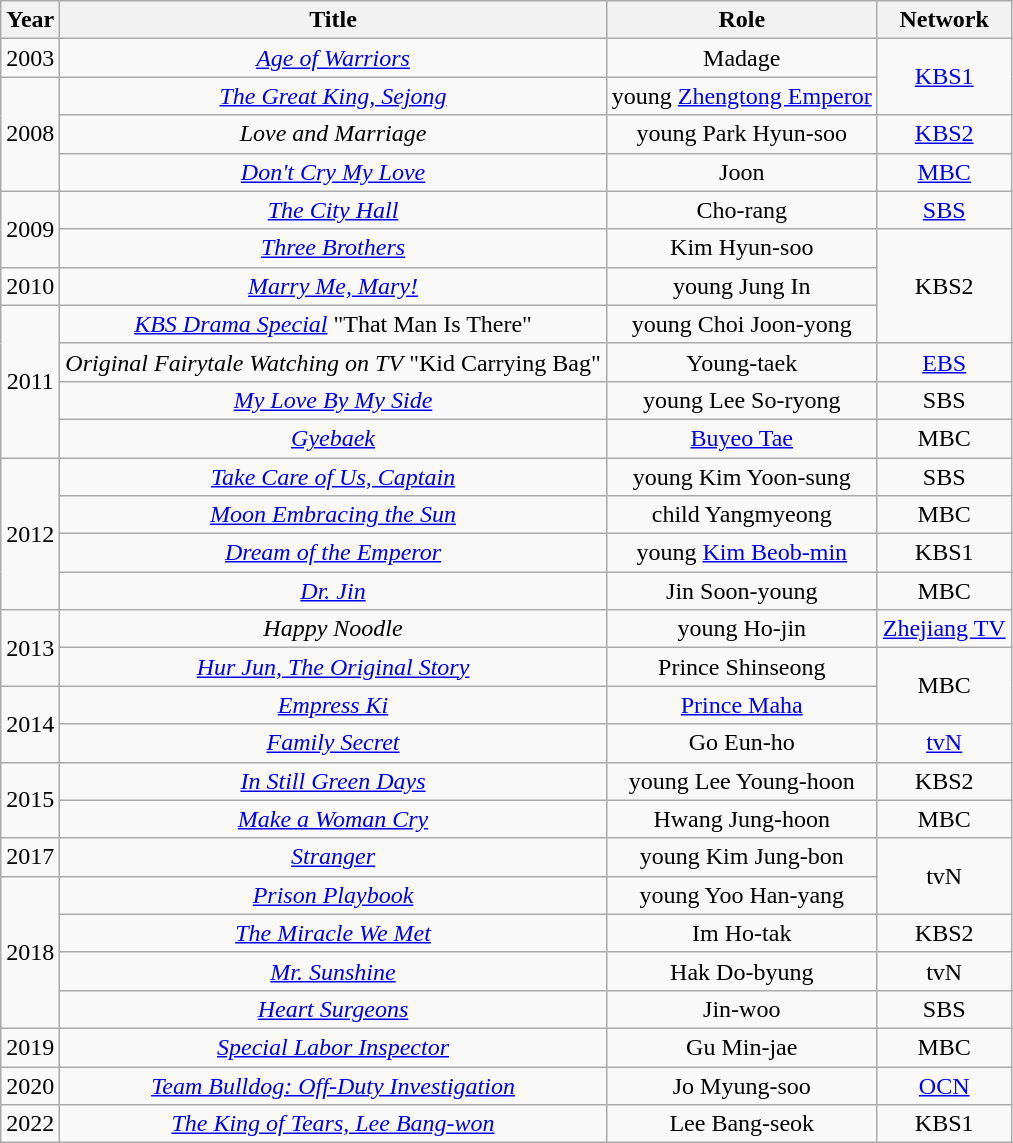<table class="wikitable" style=text-align:center;">
<tr>
<th>Year</th>
<th>Title</th>
<th>Role</th>
<th>Network</th>
</tr>
<tr>
<td>2003</td>
<td><em><a href='#'>Age of Warriors</a></em></td>
<td>Madage<br></td>
<td rowspan=2><a href='#'>KBS1</a></td>
</tr>
<tr>
<td rowspan=3>2008</td>
<td><em><a href='#'>The Great King, Sejong</a></em></td>
<td>young <a href='#'>Zhengtong Emperor</a></td>
</tr>
<tr>
<td><em>Love and Marriage</em></td>
<td>young Park Hyun-soo</td>
<td><a href='#'>KBS2</a></td>
</tr>
<tr>
<td><em><a href='#'>Don't Cry My Love</a></em></td>
<td>Joon</td>
<td><a href='#'>MBC</a></td>
</tr>
<tr>
<td rowspan=2>2009</td>
<td><em><a href='#'>The City Hall</a></em></td>
<td>Cho-rang</td>
<td><a href='#'>SBS</a></td>
</tr>
<tr>
<td><em><a href='#'>Three Brothers</a></em></td>
<td>Kim Hyun-soo</td>
<td rowspan=3>KBS2</td>
</tr>
<tr>
<td>2010</td>
<td><em><a href='#'>Marry Me, Mary!</a></em></td>
<td>young Jung In</td>
</tr>
<tr>
<td rowspan=4>2011</td>
<td><em><a href='#'>KBS Drama Special</a></em> "That Man Is There"</td>
<td>young Choi Joon-yong</td>
</tr>
<tr>
<td><em>Original Fairytale Watching on TV</em> "Kid Carrying Bag"</td>
<td>Young-taek</td>
<td><a href='#'>EBS</a></td>
</tr>
<tr>
<td><em><a href='#'>My Love By My Side</a></em></td>
<td>young Lee So-ryong</td>
<td>SBS</td>
</tr>
<tr>
<td><em><a href='#'>Gyebaek</a></em></td>
<td><a href='#'>Buyeo Tae</a></td>
<td>MBC</td>
</tr>
<tr>
<td rowspan=4>2012</td>
<td><em><a href='#'>Take Care of Us, Captain</a></em></td>
<td>young Kim Yoon-sung</td>
<td>SBS</td>
</tr>
<tr>
<td><em><a href='#'>Moon Embracing the Sun</a></em></td>
<td>child Yangmyeong</td>
<td>MBC</td>
</tr>
<tr>
<td><em><a href='#'>Dream of the Emperor</a></em></td>
<td>young <a href='#'>Kim Beob-min</a></td>
<td>KBS1</td>
</tr>
<tr>
<td><em><a href='#'>Dr. Jin</a></em></td>
<td>Jin Soon-young</td>
<td>MBC</td>
</tr>
<tr>
<td rowspan=2>2013</td>
<td><em>Happy Noodle</em></td>
<td>young Ho-jin</td>
<td><a href='#'>Zhejiang TV</a></td>
</tr>
<tr>
<td><em><a href='#'>Hur Jun, The Original Story</a></em></td>
<td>Prince Shinseong</td>
<td rowspan=2>MBC</td>
</tr>
<tr>
<td rowspan=2>2014</td>
<td><em><a href='#'>Empress Ki</a></em></td>
<td><a href='#'>Prince Maha</a></td>
</tr>
<tr>
<td><em><a href='#'>Family Secret</a></em></td>
<td>Go Eun-ho</td>
<td><a href='#'>tvN</a></td>
</tr>
<tr>
<td rowspan=2>2015</td>
<td><em><a href='#'>In Still Green Days</a></em></td>
<td>young Lee Young-hoon</td>
<td>KBS2</td>
</tr>
<tr>
<td><em><a href='#'>Make a Woman Cry</a></em></td>
<td>Hwang Jung-hoon</td>
<td>MBC</td>
</tr>
<tr>
<td rowspan=2>2017</td>
<td><em><a href='#'>Stranger</a></em></td>
<td>young Kim Jung-bon</td>
<td rowspan=3>tvN</td>
</tr>
<tr>
<td rowspan=2><em><a href='#'>Prison Playbook</a></em></td>
<td rowspan=2>young Yoo Han-yang</td>
</tr>
<tr>
<td rowspan=4>2018</td>
</tr>
<tr>
<td><em><a href='#'>The Miracle We Met</a></em></td>
<td>Im Ho-tak</td>
<td>KBS2</td>
</tr>
<tr>
<td><em><a href='#'>Mr. Sunshine</a></em></td>
<td>Hak Do-byung</td>
<td>tvN</td>
</tr>
<tr>
<td><em><a href='#'>Heart Surgeons</a></em></td>
<td>Jin-woo</td>
<td>SBS</td>
</tr>
<tr>
<td>2019</td>
<td><em><a href='#'>Special Labor Inspector</a></em></td>
<td>Gu Min-jae</td>
<td>MBC</td>
</tr>
<tr>
<td>2020</td>
<td><em><a href='#'>Team Bulldog: Off-Duty Investigation</a></em></td>
<td>Jo Myung-soo</td>
<td><a href='#'>OCN</a></td>
</tr>
<tr>
<td>2022</td>
<td><em><a href='#'>The King of Tears, Lee Bang-won</a></em></td>
<td>Lee Bang-seok</td>
<td>KBS1</td>
</tr>
</table>
